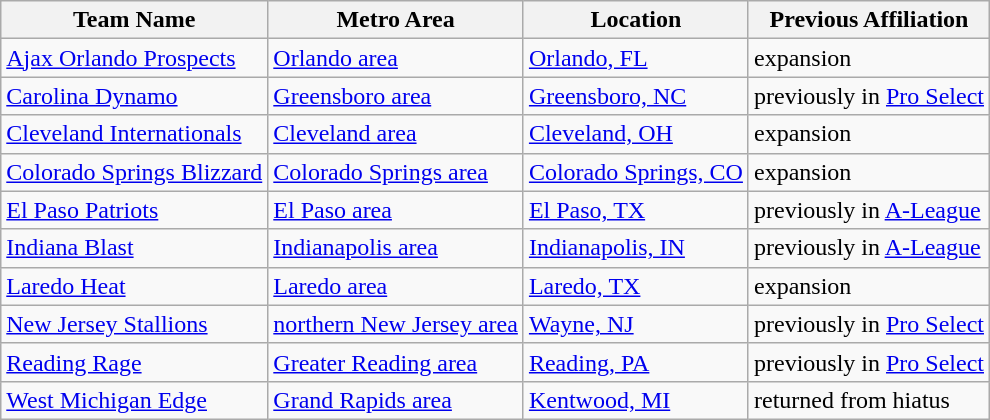<table class="wikitable">
<tr>
<th>Team Name</th>
<th>Metro Area</th>
<th>Location</th>
<th>Previous Affiliation</th>
</tr>
<tr>
<td> <a href='#'>Ajax Orlando Prospects</a></td>
<td><a href='#'>Orlando area</a></td>
<td><a href='#'>Orlando, FL</a></td>
<td>expansion</td>
</tr>
<tr>
<td> <a href='#'>Carolina Dynamo</a></td>
<td><a href='#'>Greensboro area</a></td>
<td><a href='#'>Greensboro, NC</a></td>
<td>previously in <a href='#'>Pro Select</a></td>
</tr>
<tr>
<td> <a href='#'>Cleveland Internationals</a></td>
<td><a href='#'>Cleveland area</a></td>
<td><a href='#'>Cleveland, OH</a></td>
<td>expansion</td>
</tr>
<tr>
<td> <a href='#'>Colorado Springs Blizzard</a></td>
<td><a href='#'>Colorado Springs area</a></td>
<td><a href='#'>Colorado Springs, CO</a></td>
<td>expansion</td>
</tr>
<tr>
<td> <a href='#'>El Paso Patriots</a></td>
<td><a href='#'>El Paso area</a></td>
<td><a href='#'>El Paso, TX</a></td>
<td>previously in <a href='#'>A-League</a></td>
</tr>
<tr>
<td> <a href='#'>Indiana Blast</a></td>
<td><a href='#'>Indianapolis area</a></td>
<td><a href='#'>Indianapolis, IN</a></td>
<td>previously in <a href='#'>A-League</a></td>
</tr>
<tr>
<td> <a href='#'>Laredo Heat</a></td>
<td><a href='#'>Laredo area</a></td>
<td><a href='#'>Laredo, TX</a></td>
<td>expansion</td>
</tr>
<tr>
<td> <a href='#'>New Jersey Stallions</a></td>
<td><a href='#'>northern New Jersey area</a></td>
<td><a href='#'>Wayne, NJ</a></td>
<td>previously in <a href='#'>Pro Select</a></td>
</tr>
<tr>
<td> <a href='#'>Reading Rage</a></td>
<td><a href='#'>Greater Reading area</a></td>
<td><a href='#'>Reading, PA</a></td>
<td>previously in <a href='#'>Pro Select</a></td>
</tr>
<tr>
<td> <a href='#'>West Michigan Edge</a></td>
<td><a href='#'>Grand Rapids area</a></td>
<td><a href='#'>Kentwood, MI</a></td>
<td>returned from hiatus</td>
</tr>
</table>
